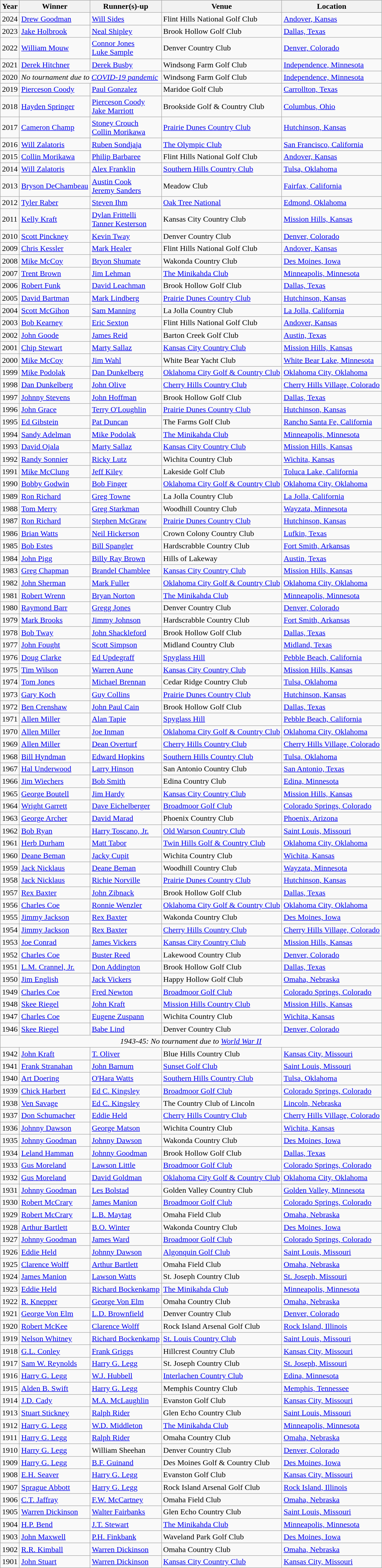<table class=wikitable>
<tr>
<th>Year</th>
<th>Winner</th>
<th>Runner(s)-up</th>
<th>Venue</th>
<th>Location</th>
</tr>
<tr>
<td>2024</td>
<td><a href='#'>Drew Goodman</a></td>
<td><a href='#'>Will Sides</a></td>
<td>Flint Hills National Golf Club</td>
<td><a href='#'>Andover, Kansas</a></td>
</tr>
<tr>
<td>2023</td>
<td><a href='#'>Jake Holbrook</a></td>
<td><a href='#'>Neal Shipley</a></td>
<td>Brook Hollow Golf Club</td>
<td><a href='#'>Dallas, Texas</a></td>
</tr>
<tr>
<td>2022</td>
<td><a href='#'>William Mouw</a></td>
<td><a href='#'>Connor Jones</a><br><a href='#'>Luke Sample</a></td>
<td>Denver Country Club</td>
<td><a href='#'>Denver, Colorado</a></td>
</tr>
<tr>
<td>2021</td>
<td><a href='#'>Derek Hitchner</a></td>
<td><a href='#'>Derek Busby</a></td>
<td>Windsong Farm Golf Club</td>
<td><a href='#'>Independence, Minnesota</a></td>
</tr>
<tr>
<td>2020</td>
<td colspan=2><em>No tournament due to <a href='#'>COVID-19 pandemic</a></em></td>
<td>Windsong Farm Golf Club</td>
<td><a href='#'>Independence, Minnesota</a></td>
</tr>
<tr>
<td>2019</td>
<td><a href='#'>Pierceson Coody</a></td>
<td><a href='#'>Paul Gonzalez</a></td>
<td>Maridoe Golf Club</td>
<td><a href='#'>Carrollton, Texas</a></td>
</tr>
<tr>
<td>2018</td>
<td><a href='#'>Hayden Springer</a></td>
<td><a href='#'>Pierceson Coody</a><br><a href='#'>Jake Marriott</a></td>
<td>Brookside Golf & Country Club</td>
<td><a href='#'>Columbus, Ohio</a></td>
</tr>
<tr>
<td>2017</td>
<td><a href='#'>Cameron Champ</a></td>
<td><a href='#'>Stoney Crouch</a><br><a href='#'>Collin Morikawa</a></td>
<td><a href='#'>Prairie Dunes Country Club</a></td>
<td><a href='#'>Hutchinson, Kansas</a></td>
</tr>
<tr>
<td>2016</td>
<td><a href='#'>Will Zalatoris</a></td>
<td><a href='#'>Ruben Sondjaja</a></td>
<td><a href='#'>The Olympic Club</a></td>
<td><a href='#'>San Francisco, California</a></td>
</tr>
<tr>
<td>2015</td>
<td><a href='#'>Collin Morikawa</a></td>
<td><a href='#'>Philip Barbaree</a></td>
<td>Flint Hills National Golf Club</td>
<td><a href='#'>Andover, Kansas</a></td>
</tr>
<tr>
<td>2014</td>
<td><a href='#'>Will Zalatoris</a></td>
<td><a href='#'>Alex Franklin</a></td>
<td><a href='#'>Southern Hills Country Club</a></td>
<td><a href='#'>Tulsa, Oklahoma</a></td>
</tr>
<tr>
<td>2013</td>
<td><a href='#'>Bryson DeChambeau</a></td>
<td><a href='#'>Austin Cook</a><br><a href='#'>Jeremy Sanders</a></td>
<td>Meadow Club</td>
<td><a href='#'>Fairfax, California</a></td>
</tr>
<tr>
<td>2012</td>
<td><a href='#'>Tyler Raber</a></td>
<td><a href='#'>Steven Ihm</a></td>
<td><a href='#'>Oak Tree National</a></td>
<td><a href='#'>Edmond, Oklahoma</a></td>
</tr>
<tr>
<td>2011</td>
<td><a href='#'>Kelly Kraft</a></td>
<td><a href='#'>Dylan Frittelli</a><br><a href='#'>Tanner Kesterson</a></td>
<td>Kansas City Country Club</td>
<td><a href='#'>Mission Hills, Kansas</a></td>
</tr>
<tr>
<td>2010</td>
<td><a href='#'>Scott Pinckney</a></td>
<td><a href='#'>Kevin Tway</a></td>
<td>Denver Country Club</td>
<td><a href='#'>Denver, Colorado</a></td>
</tr>
<tr>
<td>2009</td>
<td><a href='#'>Chris Kessler</a></td>
<td><a href='#'>Mark Healer</a></td>
<td>Flint Hills National Golf Club</td>
<td><a href='#'>Andover, Kansas</a></td>
</tr>
<tr>
<td>2008</td>
<td><a href='#'>Mike McCoy</a></td>
<td><a href='#'>Bryon Shumate</a></td>
<td>Wakonda Country Club</td>
<td><a href='#'>Des Moines, Iowa</a></td>
</tr>
<tr>
<td>2007</td>
<td><a href='#'>Trent Brown</a></td>
<td><a href='#'>Jim Lehman</a></td>
<td><a href='#'>The Minikahda Club</a></td>
<td><a href='#'>Minneapolis, Minnesota</a></td>
</tr>
<tr>
<td>2006</td>
<td><a href='#'>Robert Funk</a></td>
<td><a href='#'>David Leachman</a></td>
<td>Brook Hollow Golf Club</td>
<td><a href='#'>Dallas, Texas</a></td>
</tr>
<tr>
<td>2005</td>
<td><a href='#'>David Bartman</a></td>
<td><a href='#'>Mark Lindberg</a></td>
<td><a href='#'>Prairie Dunes Country Club</a></td>
<td><a href='#'>Hutchinson, Kansas</a></td>
</tr>
<tr>
<td>2004</td>
<td><a href='#'>Scott McGihon</a></td>
<td><a href='#'>Sam Manning</a></td>
<td>La Jolla Country Club</td>
<td><a href='#'>La Jolla, California</a></td>
</tr>
<tr>
<td>2003</td>
<td><a href='#'>Bob Kearney</a></td>
<td><a href='#'>Eric Sexton</a></td>
<td>Flint Hills National Golf Club</td>
<td><a href='#'>Andover, Kansas</a></td>
</tr>
<tr>
<td>2002</td>
<td><a href='#'>John Goode</a></td>
<td><a href='#'>James Reid</a></td>
<td>Barton Creek Golf Club</td>
<td><a href='#'>Austin, Texas</a></td>
</tr>
<tr>
<td>2001</td>
<td><a href='#'>Chip Stewart</a></td>
<td><a href='#'>Marty Sallaz</a></td>
<td><a href='#'>Kansas City Country Club</a></td>
<td><a href='#'>Mission Hills, Kansas</a></td>
</tr>
<tr>
<td>2000</td>
<td><a href='#'>Mike McCoy</a></td>
<td><a href='#'>Jim Wahl</a></td>
<td>White Bear Yacht Club</td>
<td><a href='#'>White Bear Lake, Minnesota</a></td>
</tr>
<tr>
<td>1999</td>
<td><a href='#'>Mike Podolak</a></td>
<td><a href='#'>Dan Dunkelberg</a></td>
<td><a href='#'>Oklahoma City Golf & Country Club</a></td>
<td><a href='#'>Oklahoma City, Oklahoma</a></td>
</tr>
<tr>
<td>1998</td>
<td><a href='#'>Dan Dunkelberg</a></td>
<td><a href='#'>John Olive</a></td>
<td><a href='#'>Cherry Hills Country Club</a></td>
<td><a href='#'>Cherry Hills Village, Colorado</a></td>
</tr>
<tr>
<td>1997</td>
<td><a href='#'>Johnny Stevens</a></td>
<td><a href='#'>John Hoffman</a></td>
<td>Brook Hollow Golf Club</td>
<td><a href='#'>Dallas, Texas</a></td>
</tr>
<tr>
<td>1996</td>
<td><a href='#'>John Grace</a></td>
<td><a href='#'>Terry O'Loughlin</a></td>
<td><a href='#'>Prairie Dunes Country Club</a></td>
<td><a href='#'>Hutchinson, Kansas</a></td>
</tr>
<tr>
<td>1995</td>
<td><a href='#'>Ed Gibstein</a></td>
<td><a href='#'>Pat Duncan</a></td>
<td>The Farms Golf Club</td>
<td><a href='#'>Rancho Santa Fe, California</a></td>
</tr>
<tr>
<td>1994</td>
<td><a href='#'>Sandy Adelman</a></td>
<td><a href='#'>Mike Podolak</a></td>
<td><a href='#'>The Minikahda Club</a></td>
<td><a href='#'>Minneapolis, Minnesota</a></td>
</tr>
<tr>
<td>1993</td>
<td><a href='#'>David Ojala</a></td>
<td><a href='#'>Marty Sallaz</a></td>
<td><a href='#'>Kansas City Country Club</a></td>
<td><a href='#'>Mission Hills, Kansas</a></td>
</tr>
<tr>
<td>1992</td>
<td><a href='#'>Randy Sonnier</a></td>
<td><a href='#'>Ricky Lutz</a></td>
<td>Wichita Country Club</td>
<td><a href='#'>Wichita, Kansas</a></td>
</tr>
<tr>
<td>1991</td>
<td><a href='#'>Mike McClung</a></td>
<td><a href='#'>Jeff Kiley</a></td>
<td>Lakeside Golf Club</td>
<td><a href='#'>Toluca Lake, California</a></td>
</tr>
<tr>
<td>1990</td>
<td><a href='#'>Bobby Godwin</a></td>
<td><a href='#'>Bob Finger</a></td>
<td><a href='#'>Oklahoma City Golf & Country Club</a></td>
<td><a href='#'>Oklahoma City, Oklahoma</a></td>
</tr>
<tr>
<td>1989</td>
<td><a href='#'>Ron Richard</a></td>
<td><a href='#'>Greg Towne</a></td>
<td>La Jolla Country Club</td>
<td><a href='#'>La Jolla, California</a></td>
</tr>
<tr>
<td>1988</td>
<td><a href='#'>Tom Merry</a></td>
<td><a href='#'>Greg Starkman</a></td>
<td>Woodhill Country Club</td>
<td><a href='#'>Wayzata, Minnesota</a></td>
</tr>
<tr>
<td>1987</td>
<td><a href='#'>Ron Richard</a></td>
<td><a href='#'>Stephen McGraw</a></td>
<td><a href='#'>Prairie Dunes Country Club</a></td>
<td><a href='#'>Hutchinson, Kansas</a></td>
</tr>
<tr>
<td>1986</td>
<td><a href='#'>Brian Watts</a></td>
<td><a href='#'>Neil Hickerson</a></td>
<td>Crown Colony Country Club</td>
<td><a href='#'>Lufkin, Texas</a></td>
</tr>
<tr>
<td>1985</td>
<td><a href='#'>Bob Estes</a></td>
<td><a href='#'>Bill Spangler</a></td>
<td>Hardscrabble Country Club</td>
<td><a href='#'>Fort Smith, Arkansas</a></td>
</tr>
<tr>
<td>1984</td>
<td><a href='#'>John Pigg</a></td>
<td><a href='#'>Billy Ray Brown</a></td>
<td>Hills of Lakeway</td>
<td><a href='#'>Austin, Texas</a></td>
</tr>
<tr>
<td>1983</td>
<td><a href='#'>Greg Chapman</a></td>
<td><a href='#'>Brandel Chamblee</a></td>
<td><a href='#'>Kansas City Country Club</a></td>
<td><a href='#'>Mission Hills, Kansas</a></td>
</tr>
<tr>
<td>1982</td>
<td><a href='#'>John Sherman</a></td>
<td><a href='#'>Mark Fuller</a></td>
<td><a href='#'>Oklahoma City Golf & Country Club</a></td>
<td><a href='#'>Oklahoma City, Oklahoma</a></td>
</tr>
<tr>
<td>1981</td>
<td><a href='#'>Robert Wrenn</a></td>
<td><a href='#'>Bryan Norton</a></td>
<td><a href='#'>The Minikahda Club</a></td>
<td><a href='#'>Minneapolis, Minnesota</a></td>
</tr>
<tr>
<td>1980</td>
<td><a href='#'>Raymond Barr</a></td>
<td><a href='#'>Gregg Jones</a></td>
<td>Denver Country Club</td>
<td><a href='#'>Denver, Colorado</a></td>
</tr>
<tr>
<td>1979</td>
<td><a href='#'>Mark Brooks</a></td>
<td><a href='#'>Jimmy Johnson</a></td>
<td>Hardscrabble Country Club</td>
<td><a href='#'>Fort Smith, Arkansas</a></td>
</tr>
<tr>
<td>1978</td>
<td><a href='#'>Bob Tway</a></td>
<td><a href='#'>John Shackleford</a></td>
<td>Brook Hollow Golf Club</td>
<td><a href='#'>Dallas, Texas</a></td>
</tr>
<tr>
<td>1977</td>
<td><a href='#'>John Fought</a></td>
<td><a href='#'>Scott Simpson</a></td>
<td>Midland Country Club</td>
<td><a href='#'>Midland, Texas</a></td>
</tr>
<tr>
<td>1976</td>
<td><a href='#'>Doug Clarke</a></td>
<td><a href='#'>Ed Updegraff</a></td>
<td><a href='#'>Spyglass Hill</a></td>
<td><a href='#'>Pebble Beach, California</a></td>
</tr>
<tr>
<td>1975</td>
<td><a href='#'>Tim Wilson</a></td>
<td><a href='#'>Warren Aune</a></td>
<td><a href='#'>Kansas City Country Club</a></td>
<td><a href='#'>Mission Hills, Kansas</a></td>
</tr>
<tr>
<td>1974</td>
<td><a href='#'>Tom Jones</a></td>
<td><a href='#'>Michael Brennan</a></td>
<td>Cedar Ridge Country Club</td>
<td><a href='#'>Tulsa, Oklahoma</a></td>
</tr>
<tr>
<td>1973</td>
<td><a href='#'>Gary Koch</a></td>
<td><a href='#'>Guy Collins</a></td>
<td><a href='#'>Prairie Dunes Country Club</a></td>
<td><a href='#'>Hutchinson, Kansas</a></td>
</tr>
<tr>
<td>1972</td>
<td><a href='#'>Ben Crenshaw</a></td>
<td><a href='#'>John Paul Cain</a></td>
<td>Brook Hollow Golf Club</td>
<td><a href='#'>Dallas, Texas</a></td>
</tr>
<tr>
<td>1971</td>
<td><a href='#'>Allen Miller</a></td>
<td><a href='#'>Alan Tapie</a></td>
<td><a href='#'>Spyglass Hill</a></td>
<td><a href='#'>Pebble Beach, California</a></td>
</tr>
<tr>
<td>1970</td>
<td><a href='#'>Allen Miller</a></td>
<td><a href='#'>Joe Inman</a></td>
<td><a href='#'>Oklahoma City Golf & Country Club</a></td>
<td><a href='#'>Oklahoma City, Oklahoma</a></td>
</tr>
<tr>
<td>1969</td>
<td><a href='#'>Allen Miller</a></td>
<td><a href='#'>Dean Overturf</a></td>
<td><a href='#'>Cherry Hills Country Club</a></td>
<td><a href='#'>Cherry Hills Village, Colorado</a></td>
</tr>
<tr>
<td>1968</td>
<td><a href='#'>Bill Hyndman</a></td>
<td><a href='#'>Edward Hopkins</a></td>
<td><a href='#'>Southern Hills Country Club</a></td>
<td><a href='#'>Tulsa, Oklahoma</a></td>
</tr>
<tr>
<td>1967</td>
<td><a href='#'>Hal Underwood</a></td>
<td><a href='#'>Larry Hinson</a></td>
<td>San Antonio Country Club</td>
<td><a href='#'>San Antonio, Texas</a></td>
</tr>
<tr>
<td>1966</td>
<td><a href='#'>Jim Wiechers</a></td>
<td><a href='#'>Bob Smith</a></td>
<td>Edina Country Club</td>
<td><a href='#'>Edina, Minnesota</a></td>
</tr>
<tr>
<td>1965</td>
<td><a href='#'>George Boutell</a></td>
<td><a href='#'>Jim Hardy</a></td>
<td><a href='#'>Kansas City Country Club</a></td>
<td><a href='#'>Mission Hills, Kansas</a></td>
</tr>
<tr>
<td>1964</td>
<td><a href='#'>Wright Garrett</a></td>
<td><a href='#'>Dave Eichelberger</a></td>
<td><a href='#'>Broadmoor Golf Club</a></td>
<td><a href='#'>Colorado Springs, Colorado</a></td>
</tr>
<tr>
<td>1963</td>
<td><a href='#'>George Archer</a></td>
<td><a href='#'>David Marad</a></td>
<td>Phoenix Country Club</td>
<td><a href='#'>Phoenix, Arizona</a></td>
</tr>
<tr>
<td>1962</td>
<td><a href='#'>Bob Ryan</a></td>
<td><a href='#'>Harry Toscano, Jr.</a></td>
<td><a href='#'>Old Warson Country Club</a></td>
<td><a href='#'>Saint Louis, Missouri</a></td>
</tr>
<tr>
<td>1961</td>
<td><a href='#'>Herb Durham</a></td>
<td><a href='#'>Matt Tabor</a></td>
<td><a href='#'>Twin Hills Golf & Country Club</a></td>
<td><a href='#'>Oklahoma City, Oklahoma</a></td>
</tr>
<tr>
<td>1960</td>
<td><a href='#'>Deane Beman</a></td>
<td><a href='#'>Jacky Cupit</a></td>
<td>Wichita Country Club</td>
<td><a href='#'>Wichita, Kansas</a></td>
</tr>
<tr>
<td>1959</td>
<td><a href='#'>Jack Nicklaus</a></td>
<td><a href='#'>Deane Beman</a></td>
<td>Woodhill Country Club</td>
<td><a href='#'>Wayzata, Minnesota</a></td>
</tr>
<tr>
<td>1958</td>
<td><a href='#'>Jack Nicklaus</a></td>
<td><a href='#'>Richie Norville</a></td>
<td><a href='#'>Prairie Dunes Country Club</a></td>
<td><a href='#'>Hutchinson, Kansas</a></td>
</tr>
<tr>
<td>1957</td>
<td><a href='#'>Rex Baxter</a></td>
<td><a href='#'>John Zibnack</a></td>
<td>Brook Hollow Golf Club</td>
<td><a href='#'>Dallas, Texas</a></td>
</tr>
<tr>
<td>1956</td>
<td><a href='#'>Charles Coe</a></td>
<td><a href='#'>Ronnie Wenzler</a></td>
<td><a href='#'>Oklahoma City Golf & Country Club</a></td>
<td><a href='#'>Oklahoma City, Oklahoma</a></td>
</tr>
<tr>
<td>1955</td>
<td><a href='#'>Jimmy Jackson</a></td>
<td><a href='#'>Rex Baxter</a></td>
<td>Wakonda Country Club</td>
<td><a href='#'>Des Moines, Iowa</a></td>
</tr>
<tr>
<td>1954</td>
<td><a href='#'>Jimmy Jackson</a></td>
<td><a href='#'>Rex Baxter</a></td>
<td><a href='#'>Cherry Hills Country Club</a></td>
<td><a href='#'>Cherry Hills Village, Colorado</a></td>
</tr>
<tr>
<td>1953</td>
<td><a href='#'>Joe Conrad</a></td>
<td><a href='#'>James Vickers</a></td>
<td><a href='#'>Kansas City Country Club</a></td>
<td><a href='#'>Mission Hills, Kansas</a></td>
</tr>
<tr>
<td>1952</td>
<td><a href='#'>Charles Coe</a></td>
<td><a href='#'>Buster Reed</a></td>
<td>Lakewood Country Club</td>
<td><a href='#'>Denver, Colorado</a></td>
</tr>
<tr>
<td>1951</td>
<td><a href='#'>L.M. Crannel, Jr.</a></td>
<td><a href='#'>Don Addington</a></td>
<td>Brook Hollow Golf Club</td>
<td><a href='#'>Dallas, Texas</a></td>
</tr>
<tr>
<td>1950</td>
<td><a href='#'>Jim English</a></td>
<td><a href='#'>Jack Vickers</a></td>
<td>Happy Hollow Golf Club</td>
<td><a href='#'>Omaha, Nebraska</a></td>
</tr>
<tr>
<td>1949</td>
<td><a href='#'>Charles Coe</a></td>
<td><a href='#'>Fred Newton</a></td>
<td><a href='#'>Broadmoor Golf Club</a></td>
<td><a href='#'>Colorado Springs, Colorado</a></td>
</tr>
<tr>
<td>1948</td>
<td><a href='#'>Skee Riegel</a></td>
<td><a href='#'>John Kraft</a></td>
<td><a href='#'>Mission Hills Country Club</a></td>
<td><a href='#'>Mission Hills, Kansas</a></td>
</tr>
<tr>
<td>1947</td>
<td><a href='#'>Charles Coe</a></td>
<td><a href='#'>Eugene Zuspann</a></td>
<td>Wichita Country Club</td>
<td><a href='#'>Wichita, Kansas</a></td>
</tr>
<tr>
<td>1946</td>
<td><a href='#'>Skee Riegel</a></td>
<td><a href='#'>Babe Lind</a></td>
<td>Denver Country Club</td>
<td><a href='#'>Denver, Colorado</a></td>
</tr>
<tr>
<td colspan=5 align=center><em>1943-45: No tournament due to <a href='#'>World War II</a></em></td>
</tr>
<tr>
<td>1942</td>
<td><a href='#'>John Kraft</a></td>
<td><a href='#'>T. Oliver</a></td>
<td>Blue Hills Country Club</td>
<td><a href='#'>Kansas City, Missouri</a></td>
</tr>
<tr>
<td>1941</td>
<td><a href='#'>Frank Stranahan</a></td>
<td><a href='#'>John Barnum</a></td>
<td><a href='#'>Sunset Golf Club</a></td>
<td><a href='#'>Saint Louis, Missouri</a></td>
</tr>
<tr>
<td>1940</td>
<td><a href='#'>Art Doering</a></td>
<td><a href='#'>O'Hara Watts</a></td>
<td><a href='#'>Southern Hills Country Club</a></td>
<td><a href='#'>Tulsa, Oklahoma</a></td>
</tr>
<tr>
<td>1939</td>
<td><a href='#'>Chick Harbert</a></td>
<td><a href='#'>Ed C. Kingsley</a></td>
<td><a href='#'>Broadmoor Golf Club</a></td>
<td><a href='#'>Colorado Springs, Colorado</a></td>
</tr>
<tr>
<td>1938</td>
<td><a href='#'>Ven Savage</a></td>
<td><a href='#'>Ed C. Kingsley</a></td>
<td>The Country Club of Lincoln</td>
<td><a href='#'>Lincoln, Nebraska</a></td>
</tr>
<tr>
<td>1937</td>
<td><a href='#'>Don Schumacher</a></td>
<td><a href='#'>Eddie Held</a></td>
<td><a href='#'>Cherry Hills Country Club</a></td>
<td><a href='#'>Cherry Hills Village, Colorado</a></td>
</tr>
<tr>
<td>1936</td>
<td><a href='#'>Johnny Dawson</a></td>
<td><a href='#'>George Matson</a></td>
<td>Wichita Country Club</td>
<td><a href='#'>Wichita, Kansas</a></td>
</tr>
<tr>
<td>1935</td>
<td><a href='#'>Johnny Goodman</a></td>
<td><a href='#'>Johnny Dawson</a></td>
<td>Wakonda Country Club</td>
<td><a href='#'>Des Moines, Iowa</a></td>
</tr>
<tr>
<td>1934</td>
<td><a href='#'>Leland Hamman</a></td>
<td><a href='#'>Johnny Goodman</a></td>
<td>Brook Hollow Golf Club</td>
<td><a href='#'>Dallas, Texas</a></td>
</tr>
<tr>
<td>1933</td>
<td><a href='#'>Gus Moreland</a></td>
<td><a href='#'>Lawson Little</a></td>
<td><a href='#'>Broadmoor Golf Club</a></td>
<td><a href='#'>Colorado Springs, Colorado</a></td>
</tr>
<tr>
<td>1932</td>
<td><a href='#'>Gus Moreland</a></td>
<td><a href='#'>David Goldman</a></td>
<td><a href='#'>Oklahoma City Golf & Country Club</a></td>
<td><a href='#'>Oklahoma City, Oklahoma</a></td>
</tr>
<tr>
<td>1931</td>
<td><a href='#'>Johnny Goodman</a></td>
<td><a href='#'>Les Bolstad</a></td>
<td>Golden Valley Country Club</td>
<td><a href='#'>Golden Valley, Minnesota</a></td>
</tr>
<tr>
<td>1930</td>
<td><a href='#'>Robert McCrary</a></td>
<td><a href='#'>James Manion</a></td>
<td><a href='#'>Broadmoor Golf Club</a></td>
<td><a href='#'>Colorado Springs, Colorado</a></td>
</tr>
<tr>
<td>1929</td>
<td><a href='#'>Robert McCrary</a></td>
<td><a href='#'>L.B. Maytag</a></td>
<td>Omaha Field Club</td>
<td><a href='#'>Omaha, Nebraska</a></td>
</tr>
<tr>
<td>1928</td>
<td><a href='#'>Arthur Bartlett</a></td>
<td><a href='#'>B.O. Winter</a></td>
<td>Wakonda Country Club</td>
<td><a href='#'>Des Moines, Iowa</a></td>
</tr>
<tr>
<td>1927</td>
<td><a href='#'>Johnny Goodman</a></td>
<td><a href='#'>James Ward</a></td>
<td><a href='#'>Broadmoor Golf Club</a></td>
<td><a href='#'>Colorado Springs, Colorado</a></td>
</tr>
<tr>
<td>1926</td>
<td><a href='#'>Eddie Held</a></td>
<td><a href='#'>Johnny Dawson</a></td>
<td><a href='#'>Algonquin Golf Club</a></td>
<td><a href='#'>Saint Louis, Missouri</a></td>
</tr>
<tr>
<td>1925</td>
<td><a href='#'>Clarence Wolff</a></td>
<td><a href='#'>Arthur Bartlett</a></td>
<td>Omaha Field Club</td>
<td><a href='#'>Omaha, Nebraska</a></td>
</tr>
<tr>
<td>1924</td>
<td><a href='#'>James Manion</a></td>
<td><a href='#'>Lawson Watts</a></td>
<td>St. Joseph Country Club</td>
<td><a href='#'>St. Joseph, Missouri</a></td>
</tr>
<tr>
<td>1923</td>
<td><a href='#'>Eddie Held</a></td>
<td><a href='#'>Richard Bockenkamp</a></td>
<td><a href='#'>The Minikahda Club</a></td>
<td><a href='#'>Minneapolis, Minnesota</a></td>
</tr>
<tr>
<td>1922</td>
<td><a href='#'>R. Knepper</a></td>
<td><a href='#'>George Von Elm</a></td>
<td>Omaha Country Club</td>
<td><a href='#'>Omaha, Nebraska</a></td>
</tr>
<tr>
<td>1921</td>
<td><a href='#'>George Von Elm</a></td>
<td><a href='#'>L.D. Brownfield</a></td>
<td>Denver Country Club</td>
<td><a href='#'>Denver, Colorado</a></td>
</tr>
<tr>
<td>1920</td>
<td><a href='#'>Robert McKee</a></td>
<td><a href='#'>Clarence Wolff</a></td>
<td>Rock Island Arsenal Golf Club</td>
<td><a href='#'>Rock Island, Illinois</a></td>
</tr>
<tr>
<td>1919</td>
<td><a href='#'>Nelson Whitney</a></td>
<td><a href='#'>Richard Bockenkamp</a></td>
<td><a href='#'>St. Louis Country Club</a></td>
<td><a href='#'>Saint Louis, Missouri</a></td>
</tr>
<tr>
<td>1918</td>
<td><a href='#'>G.L. Conley</a></td>
<td><a href='#'>Frank Griggs</a></td>
<td>Hillcrest Country Club</td>
<td><a href='#'>Kansas City, Missouri</a></td>
</tr>
<tr>
<td>1917</td>
<td><a href='#'>Sam W. Reynolds</a></td>
<td><a href='#'>Harry G. Legg</a></td>
<td>St. Joseph Country Club</td>
<td><a href='#'>St. Joseph, Missouri</a></td>
</tr>
<tr>
<td>1916</td>
<td><a href='#'>Harry G. Legg</a></td>
<td><a href='#'>W.J. Hubbell</a></td>
<td><a href='#'>Interlachen Country Club</a></td>
<td><a href='#'>Edina, Minnesota</a></td>
</tr>
<tr>
<td>1915</td>
<td><a href='#'>Alden B. Swift</a></td>
<td><a href='#'>Harry G. Legg</a></td>
<td>Memphis Country Club</td>
<td><a href='#'>Memphis, Tennessee</a></td>
</tr>
<tr>
<td>1914</td>
<td><a href='#'>J.D. Cady</a></td>
<td><a href='#'>M.A. McLaughlin</a></td>
<td>Evanston Golf Club</td>
<td><a href='#'>Kansas City, Missouri</a></td>
</tr>
<tr>
<td>1913</td>
<td><a href='#'>Stuart Stickney</a></td>
<td><a href='#'>Ralph Rider</a></td>
<td>Glen Echo Country Club</td>
<td><a href='#'>Saint Louis, Missouri</a></td>
</tr>
<tr>
<td>1912</td>
<td><a href='#'>Harry G. Legg</a></td>
<td><a href='#'>W.D. Middleton</a></td>
<td><a href='#'>The Minikahda Club</a></td>
<td><a href='#'>Minneapolis, Minnesota</a></td>
</tr>
<tr>
<td>1911</td>
<td><a href='#'>Harry G. Legg</a></td>
<td><a href='#'>Ralph Rider</a></td>
<td>Omaha Country Club</td>
<td><a href='#'>Omaha, Nebraska</a></td>
</tr>
<tr>
<td>1910</td>
<td><a href='#'>Harry G. Legg</a></td>
<td>William Sheehan</td>
<td>Denver Country Club</td>
<td><a href='#'>Denver, Colorado</a></td>
</tr>
<tr>
<td>1909</td>
<td><a href='#'>Harry G. Legg</a></td>
<td><a href='#'>B.F. Guinand</a></td>
<td>Des Moines Golf & Country Club</td>
<td><a href='#'>Des Moines, Iowa</a></td>
</tr>
<tr>
<td>1908</td>
<td><a href='#'>E.H. Seaver</a></td>
<td><a href='#'>Harry G. Legg</a></td>
<td>Evanston Golf Club</td>
<td><a href='#'>Kansas City, Missouri</a></td>
</tr>
<tr>
<td>1907</td>
<td><a href='#'>Sprague Abbott</a></td>
<td><a href='#'>Harry G. Legg</a></td>
<td>Rock Island Arsenal Golf Club</td>
<td><a href='#'>Rock Island, Illinois</a></td>
</tr>
<tr>
<td>1906</td>
<td><a href='#'>C.T. Jaffray</a></td>
<td><a href='#'>F.W. McCartney</a></td>
<td>Omaha Field Club</td>
<td><a href='#'>Omaha, Nebraska</a></td>
</tr>
<tr>
<td>1905</td>
<td><a href='#'>Warren Dickinson</a></td>
<td><a href='#'>Walter Fairbanks</a></td>
<td>Glen Echo Country Club</td>
<td><a href='#'>Saint Louis, Missouri</a></td>
</tr>
<tr>
<td>1904</td>
<td><a href='#'>H.P. Bend</a></td>
<td><a href='#'>J.T. Stewart</a></td>
<td><a href='#'>The Minikahda Club</a></td>
<td><a href='#'>Minneapolis, Minnesota</a></td>
</tr>
<tr>
<td>1903</td>
<td><a href='#'>John Maxwell</a></td>
<td><a href='#'>P.H. Finkbank</a></td>
<td>Waveland Park Golf Club</td>
<td><a href='#'>Des Moines, Iowa</a></td>
</tr>
<tr>
<td>1902</td>
<td><a href='#'>R.R. Kimball</a></td>
<td><a href='#'>Warren Dickinson</a></td>
<td>Omaha Country Club</td>
<td><a href='#'>Omaha, Nebraska</a></td>
</tr>
<tr>
<td>1901</td>
<td><a href='#'>John Stuart</a></td>
<td><a href='#'>Warren Dickinson</a></td>
<td><a href='#'>Kansas City Country Club</a></td>
<td><a href='#'>Kansas City, Missouri</a></td>
</tr>
</table>
